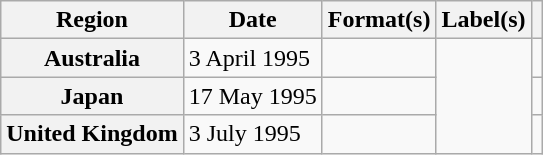<table class="wikitable plainrowheaders">
<tr>
<th scope="col">Region</th>
<th scope="col">Date</th>
<th scope="col">Format(s)</th>
<th scope="col">Label(s)</th>
<th scope="col"></th>
</tr>
<tr>
<th scope="row">Australia</th>
<td>3 April 1995</td>
<td></td>
<td rowspan="3"></td>
<td align="center"></td>
</tr>
<tr>
<th scope="row">Japan</th>
<td>17 May 1995</td>
<td></td>
<td align="center"></td>
</tr>
<tr>
<th scope="row">United Kingdom</th>
<td>3 July 1995</td>
<td></td>
<td align="center"></td>
</tr>
</table>
